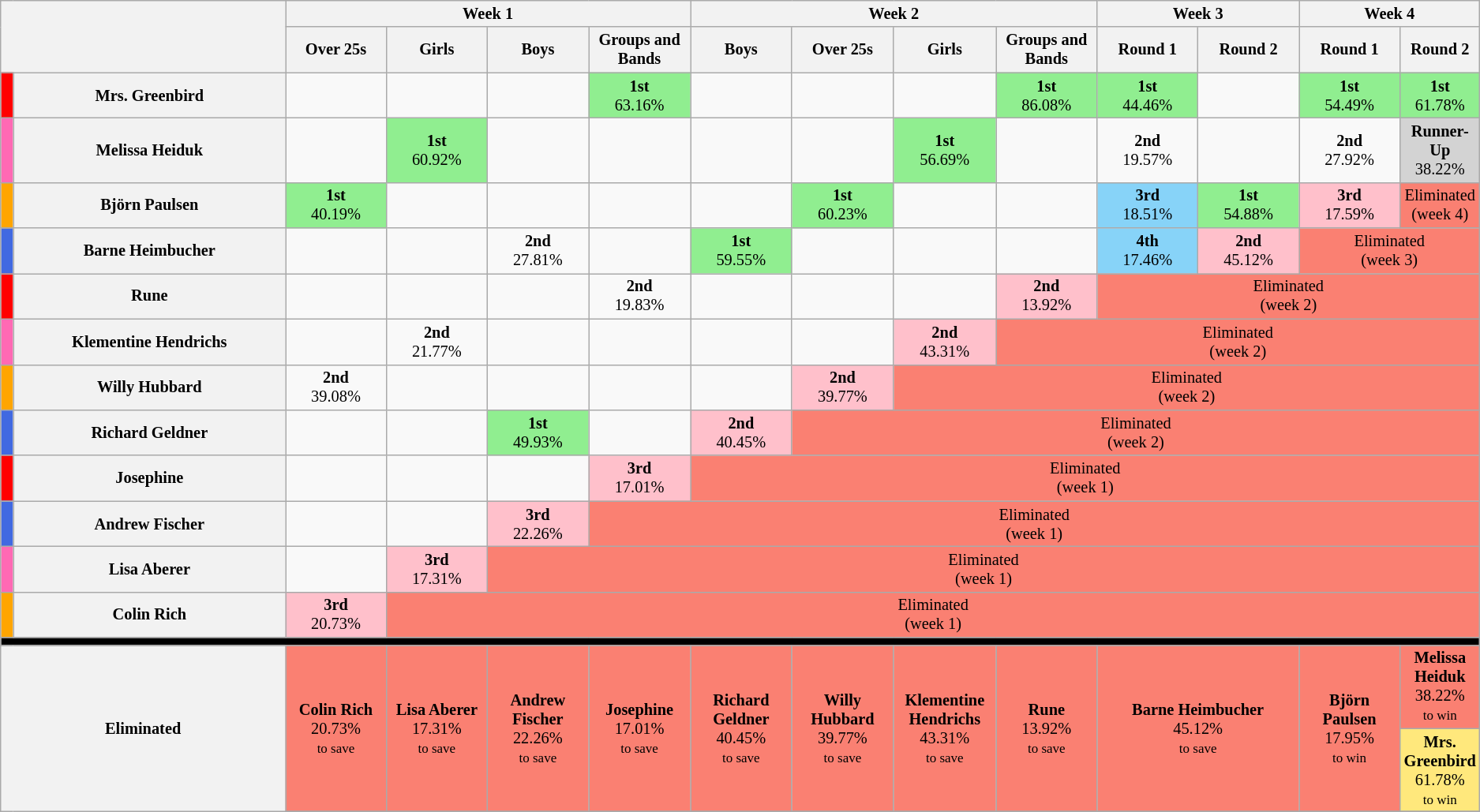<table class="wikitable" style="text-align:center; font-size:85%">
<tr>
<th style="width:20%" colspan=2 rowspan=2></th>
<th style="width:7%" colspan="4" scope="col">Week 1</th>
<th style="width:7%" colspan="4" scope="col">Week 2</th>
<th style="width:7%" colspan="2" scope="col">Week 3</th>
<th colspan="2">Week 4</th>
</tr>
<tr>
<th style="width:7%">Over 25s</th>
<th style="width:7%">Girls</th>
<th style="width:7%">Boys</th>
<th style="width:7%">Groups and Bands</th>
<th style="width:7%">Boys</th>
<th style="width:7%">Over 25s</th>
<th style="width:7%">Girls</th>
<th style="width:7%">Groups and Bands</th>
<th style="width:7%">Round 1</th>
<th style="width:7%">Round 2</th>
<th style="width:7%">Round 1</th>
<th style="width:7%">Round 2</th>
</tr>
<tr>
<th style="background:#FF0000"></th>
<th>Mrs. Greenbird</th>
<td></td>
<td></td>
<td></td>
<td bgcolor="lightgreen"><strong>1st</strong><br>63.16%</td>
<td></td>
<td></td>
<td></td>
<td bgcolor="lightgreen"><strong>1st</strong><br>86.08%</td>
<td bgcolor="lightgreen"><strong>1st</strong><br>44.46%</td>
<td></td>
<td bgcolor="lightgreen"><strong>1st</strong><br>54.49%</td>
<td style="background:lightgreen"><strong>1st</strong><br>61.78%</td>
</tr>
<tr>
<th style="background:#FF69B4"></th>
<th>Melissa Heiduk</th>
<td></td>
<td bgcolor="lightgreen"><strong>1st</strong><br>60.92%</td>
<td></td>
<td></td>
<td></td>
<td></td>
<td bgcolor="lightgreen"><strong>1st</strong><br>56.69%</td>
<td></td>
<td><strong>2nd</strong><br>19.57%</td>
<td></td>
<td><strong>2nd</strong><br>27.92%</td>
<td style="background:lightgrey"><strong>Runner-Up</strong><br>38.22%</td>
</tr>
<tr>
<th style="background:#FFA500"></th>
<th>Björn Paulsen</th>
<td bgcolor="lightgreen"><strong>1st</strong><br>40.19%</td>
<td></td>
<td></td>
<td></td>
<td></td>
<td bgcolor="lightgreen"><strong>1st</strong><br>60.23%</td>
<td></td>
<td></td>
<td bgcolor="#87D3F8"><strong>3rd</strong><br>18.51%</td>
<td bgcolor="lightgreen"><strong>1st</strong><br>54.88%</td>
<td bgcolor="pink"><strong>3rd</strong><br>17.59%</td>
<td style="background:salmon">Eliminated<br>(week 4)</td>
</tr>
<tr>
<th style="background:#4169E1"></th>
<th>Barne Heimbucher</th>
<td></td>
<td></td>
<td><strong>2nd</strong><br>27.81%</td>
<td></td>
<td bgcolor="lightgreen"><strong>1st</strong><br>59.55%</td>
<td></td>
<td></td>
<td></td>
<td bgcolor="#87D3F8"><strong>4th</strong><br>17.46%</td>
<td bgcolor="pink"><strong>2nd</strong><br>45.12%</td>
<td colspan="2" style="background:salmon">Eliminated<br>(week 3)</td>
</tr>
<tr>
<th style="background:#FF0000"></th>
<th>Rune</th>
<td></td>
<td></td>
<td></td>
<td><strong>2nd</strong><br>19.83%</td>
<td></td>
<td></td>
<td></td>
<td bgcolor="pink"><strong>2nd</strong><br>13.92%</td>
<td colspan="5" style="background:salmon">Eliminated<br>(week 2)</td>
</tr>
<tr>
<th style="background:#FF69B4"></th>
<th>Klementine Hendrichs</th>
<td></td>
<td><strong>2nd</strong><br>21.77%</td>
<td></td>
<td></td>
<td></td>
<td></td>
<td bgcolor="pink"><strong>2nd</strong><br>43.31%</td>
<td colspan="6" style="background:salmon">Eliminated<br>(week 2)</td>
</tr>
<tr>
<th style="background:#FFA500"></th>
<th>Willy Hubbard</th>
<td><strong>2nd</strong><br>39.08%</td>
<td></td>
<td></td>
<td></td>
<td></td>
<td bgcolor="pink"><strong>2nd</strong><br>39.77%</td>
<td colspan="7" style="background:salmon">Eliminated<br>(week 2)</td>
</tr>
<tr>
<th style="background:#4169E1"></th>
<th>Richard Geldner</th>
<td></td>
<td></td>
<td bgcolor="lightgreen"><strong>1st</strong><br>49.93%</td>
<td></td>
<td bgcolor="pink"><strong>2nd</strong><br>40.45%</td>
<td colspan="8" style="background:salmon">Eliminated<br>(week 2)</td>
</tr>
<tr>
<th style="background:#FF0000"></th>
<th>Josephine</th>
<td></td>
<td></td>
<td></td>
<td style="background:pink"><strong>3rd</strong><br>17.01%</td>
<td colspan="9" style="background:salmon">Eliminated<br>(week 1)</td>
</tr>
<tr>
<th style="background:#4169E1"></th>
<th>Andrew Fischer</th>
<td></td>
<td></td>
<td style="background:pink"><strong>3rd</strong><br>22.26%</td>
<td colspan="10" style="background:salmon">Eliminated<br>(week 1)</td>
</tr>
<tr>
<th style="background:#FF69B4"></th>
<th>Lisa Aberer</th>
<td></td>
<td style="background:pink"><strong>3rd</strong><br>17.31%</td>
<td colspan="11" style="background:salmon">Eliminated<br>(week 1)</td>
</tr>
<tr>
<th style="background:#FFA500"></th>
<th>Colin Rich</th>
<td style="background:pink"><strong>3rd</strong><br>20.73%</td>
<td colspan="12" style="background:salmon">Eliminated<br>(week 1)</td>
</tr>
<tr>
<td style="background:#000000" colspan=14></td>
</tr>
<tr>
<th colspan=2 rowspan=4>Eliminated</th>
<td style="background:#FA8072" rowspan=2><strong>Colin Rich</strong><br>20.73%<br><small>to save</small></td>
<td style="background:#FA8072" rowspan=2><strong>Lisa Aberer</strong><br>17.31%<br><small>to save</small></td>
<td style="background:#FA8072" rowspan=2><strong>Andrew Fischer</strong><br>22.26%<br><small>to save</small></td>
<td style="background:#FA8072" rowspan=2><strong>Josephine</strong><br>17.01%<br><small>to save</small></td>
<td style="background:#FA8072" rowspan=2><strong>Richard Geldner</strong><br>40.45%<br><small>to save</small></td>
<td style="background:#FA8072" rowspan=2><strong>Willy Hubbard</strong><br>39.77%<br><small>to save</small></td>
<td style="background:#FA8072" rowspan=2><strong>Klementine Hendrichs</strong><br>43.31%<br><small>to save</small></td>
<td style="background:#FA8072" rowspan=2><strong>Rune</strong><br>13.92%<br><small>to save</small></td>
<td style="background:#FA8072" colspan=2 rowspan=2><strong>Barne Heimbucher</strong><br>45.12%<br><small>to save</small></td>
<td style="background:#FA8072" rowspan=2><strong>Björn Paulsen</strong><br>17.95%<br><small>to win</small></td>
<td style="background:#FA8072"><strong>Melissa Heiduk</strong><br>38.22%<br><small>to win</small></td>
</tr>
<tr>
<td style="background:#FFE87C"><strong>Mrs. Greenbird</strong><br>61.78%<br><small>to win</small></td>
</tr>
<tr>
</tr>
</table>
